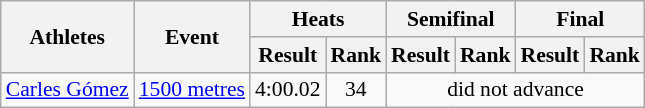<table class="wikitable" border="1" style="font-size:90%">
<tr>
<th rowspan="2">Athletes</th>
<th rowspan="2">Event</th>
<th colspan="2">Heats</th>
<th colspan="2">Semifinal</th>
<th colspan="2">Final</th>
</tr>
<tr>
<th>Result</th>
<th>Rank</th>
<th>Result</th>
<th>Rank</th>
<th>Result</th>
<th>Rank</th>
</tr>
<tr>
<td><a href='#'>Carles Gómez</a></td>
<td><a href='#'>1500 metres</a></td>
<td align=center>4:00.02</td>
<td align=center>34</td>
<td align=center colspan=4>did not advance</td>
</tr>
</table>
